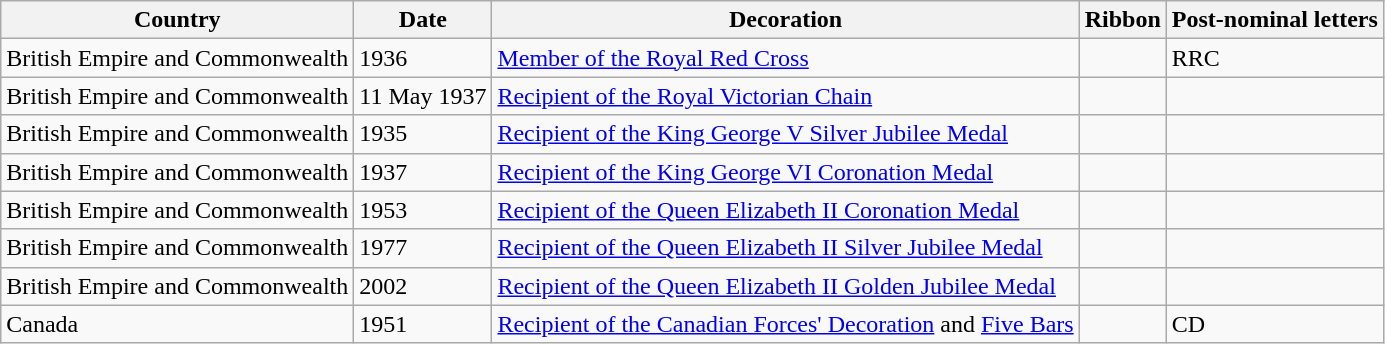<table class="wikitable">
<tr>
<th>Country</th>
<th>Date</th>
<th>Decoration</th>
<th>Ribbon</th>
<th>Post-nominal letters</th>
</tr>
<tr>
<td> British Empire and Commonwealth</td>
<td>1936</td>
<td><a href='#'>Member of the Royal Red Cross</a></td>
<td></td>
<td>RRC</td>
</tr>
<tr>
<td> British Empire and Commonwealth</td>
<td>11 May 1937</td>
<td><a href='#'>Recipient of the Royal Victorian Chain</a></td>
<td></td>
<td></td>
</tr>
<tr>
<td> British Empire and Commonwealth</td>
<td>1935</td>
<td><a href='#'>Recipient of the King George V Silver Jubilee Medal</a></td>
<td></td>
<td></td>
</tr>
<tr>
<td> British Empire and Commonwealth</td>
<td>1937</td>
<td><a href='#'>Recipient of the King George VI Coronation Medal</a></td>
<td></td>
<td></td>
</tr>
<tr>
<td> British Empire and Commonwealth</td>
<td>1953</td>
<td><a href='#'>Recipient of the Queen Elizabeth II Coronation Medal</a></td>
<td></td>
<td></td>
</tr>
<tr>
<td> British Empire and Commonwealth</td>
<td>1977</td>
<td><a href='#'>Recipient of the Queen Elizabeth II Silver Jubilee Medal</a></td>
<td></td>
<td></td>
</tr>
<tr>
<td> British Empire and Commonwealth</td>
<td>2002</td>
<td><a href='#'>Recipient of the Queen Elizabeth II Golden Jubilee Medal</a></td>
<td></td>
<td></td>
</tr>
<tr>
<td> Canada</td>
<td>1951</td>
<td><a href='#'>Recipient of the Canadian Forces' Decoration</a> and <a href='#'>Five Bars</a></td>
<td></td>
<td>CD</td>
</tr>
</table>
